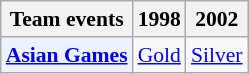<table class="wikitable" style="font-size: 90%; text-align:center">
<tr>
<th>Team events</th>
<th>1998</th>
<th>2002</th>
</tr>
<tr>
<td bgcolor="#ECF2FF"; align="left"><strong><a href='#'>Asian Games</a></strong></td>
<td> <a href='#'>Gold</a></td>
<td> <a href='#'>Silver</a></td>
</tr>
</table>
